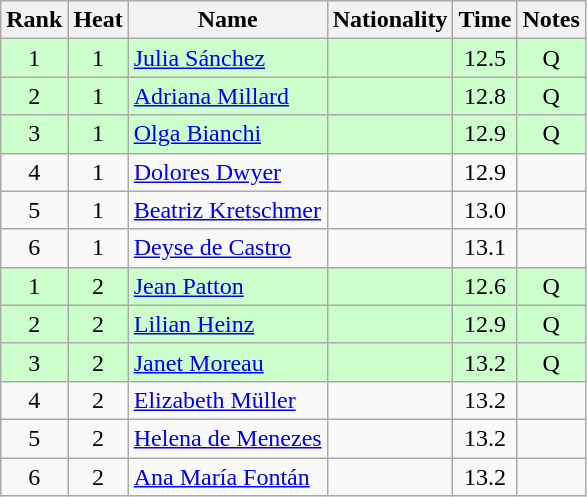<table class="wikitable sortable" style="text-align:center">
<tr>
<th>Rank</th>
<th>Heat</th>
<th>Name</th>
<th>Nationality</th>
<th>Time</th>
<th>Notes</th>
</tr>
<tr bgcolor=ccffcc>
<td>1</td>
<td>1</td>
<td align=left><a href='#'>Julia Sánchez</a></td>
<td align=left></td>
<td>12.5</td>
<td>Q</td>
</tr>
<tr bgcolor=ccffcc>
<td>2</td>
<td>1</td>
<td align=left><a href='#'>Adriana Millard</a></td>
<td align=left></td>
<td>12.8</td>
<td>Q</td>
</tr>
<tr bgcolor=ccffcc>
<td>3</td>
<td>1</td>
<td align=left><a href='#'>Olga Bianchi</a></td>
<td align=left></td>
<td>12.9</td>
<td>Q</td>
</tr>
<tr>
<td>4</td>
<td>1</td>
<td align=left><a href='#'>Dolores Dwyer</a></td>
<td align=left></td>
<td>12.9</td>
<td></td>
</tr>
<tr>
<td>5</td>
<td>1</td>
<td align=left><a href='#'>Beatriz Kretschmer</a></td>
<td align=left></td>
<td>13.0</td>
<td></td>
</tr>
<tr>
<td>6</td>
<td>1</td>
<td align=left><a href='#'>Deyse de Castro</a></td>
<td align=left></td>
<td>13.1</td>
<td></td>
</tr>
<tr bgcolor=ccffcc>
<td>1</td>
<td>2</td>
<td align=left><a href='#'>Jean Patton</a></td>
<td align=left></td>
<td>12.6</td>
<td>Q</td>
</tr>
<tr bgcolor=ccffcc>
<td>2</td>
<td>2</td>
<td align=left><a href='#'>Lilian Heinz</a></td>
<td align=left></td>
<td>12.9</td>
<td>Q</td>
</tr>
<tr bgcolor=ccffcc>
<td>3</td>
<td>2</td>
<td align=left><a href='#'>Janet Moreau</a></td>
<td align=left></td>
<td>13.2</td>
<td>Q</td>
</tr>
<tr>
<td>4</td>
<td>2</td>
<td align=left><a href='#'>Elizabeth Müller</a></td>
<td align=left></td>
<td>13.2</td>
<td></td>
</tr>
<tr>
<td>5</td>
<td>2</td>
<td align=left><a href='#'>Helena de Menezes</a></td>
<td align=left></td>
<td>13.2</td>
<td></td>
</tr>
<tr>
<td>6</td>
<td>2</td>
<td align=left><a href='#'>Ana María Fontán</a></td>
<td align=left></td>
<td>13.2</td>
<td></td>
</tr>
</table>
